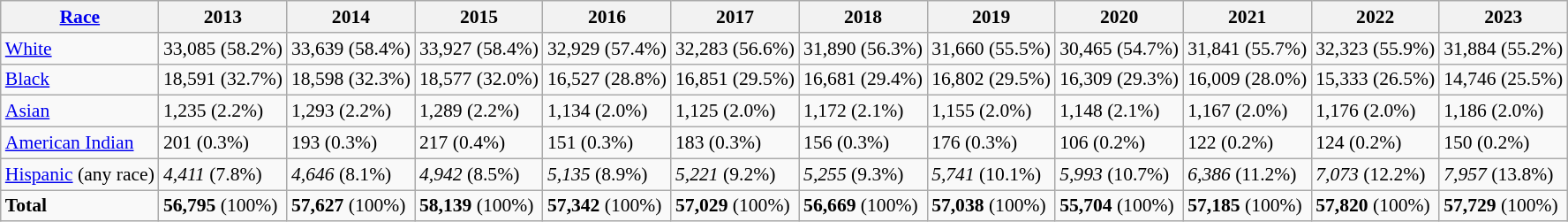<table class="wikitable" style="font-size: 90%;">
<tr>
<th><a href='#'>Race</a></th>
<th>2013</th>
<th>2014</th>
<th>2015</th>
<th>2016</th>
<th>2017</th>
<th>2018</th>
<th>2019</th>
<th>2020</th>
<th>2021</th>
<th>2022</th>
<th>2023</th>
</tr>
<tr>
<td><a href='#'>White</a></td>
<td>33,085 (58.2%)</td>
<td>33,639 (58.4%)</td>
<td>33,927 (58.4%)</td>
<td>32,929 (57.4%)</td>
<td>32,283 (56.6%)</td>
<td>31,890 (56.3%)</td>
<td>31,660 (55.5%)</td>
<td>30,465 (54.7%)</td>
<td>31,841 (55.7%)</td>
<td>32,323 (55.9%)</td>
<td>31,884 (55.2%)</td>
</tr>
<tr>
<td><a href='#'>Black</a></td>
<td>18,591 (32.7%)</td>
<td>18,598 (32.3%)</td>
<td>18,577 (32.0%)</td>
<td>16,527 (28.8%)</td>
<td>16,851 (29.5%)</td>
<td>16,681 (29.4%)</td>
<td>16,802 (29.5%)</td>
<td>16,309 (29.3%)</td>
<td>16,009 (28.0%)</td>
<td>15,333 (26.5%)</td>
<td>14,746 (25.5%)</td>
</tr>
<tr>
<td><a href='#'>Asian</a></td>
<td>1,235 (2.2%)</td>
<td>1,293 (2.2%)</td>
<td>1,289 (2.2%)</td>
<td>1,134 (2.0%)</td>
<td>1,125 (2.0%)</td>
<td>1,172 (2.1%)</td>
<td>1,155 (2.0%)</td>
<td>1,148 (2.1%)</td>
<td>1,167 (2.0%)</td>
<td>1,176 (2.0%)</td>
<td>1,186 (2.0%)</td>
</tr>
<tr>
<td><a href='#'>American Indian</a></td>
<td>201 (0.3%)</td>
<td>193 (0.3%)</td>
<td>217 (0.4%)</td>
<td>151 (0.3%)</td>
<td>183 (0.3%)</td>
<td>156 (0.3%)</td>
<td>176 (0.3%)</td>
<td>106 (0.2%)</td>
<td>122 (0.2%)</td>
<td>124 (0.2%)</td>
<td>150 (0.2%)</td>
</tr>
<tr>
<td><a href='#'>Hispanic</a> (any race)</td>
<td><em>4,411</em> (7.8%)</td>
<td><em>4,646</em> (8.1%)</td>
<td><em>4,942</em> (8.5%)</td>
<td><em>5,135</em> (8.9%)</td>
<td><em>5,221</em> (9.2%)</td>
<td><em>5,255</em> (9.3%)</td>
<td><em>5,741</em> (10.1%)</td>
<td><em>5,993</em> (10.7%)</td>
<td><em>6,386</em> (11.2%)</td>
<td><em>7,073</em> (12.2%)</td>
<td><em>7,957</em> (13.8%)</td>
</tr>
<tr>
<td><strong>Total</strong></td>
<td><strong>56,795</strong> (100%)</td>
<td><strong>57,627</strong> (100%)</td>
<td><strong>58,139</strong> (100%)</td>
<td><strong>57,342</strong> (100%)</td>
<td><strong>57,029</strong> (100%)</td>
<td><strong>56,669</strong> (100%)</td>
<td><strong>57,038</strong> (100%)</td>
<td><strong>55,704</strong> (100%)</td>
<td><strong>57,185</strong> (100%)</td>
<td><strong>57,820</strong> (100%)</td>
<td><strong>57,729</strong> (100%)</td>
</tr>
</table>
